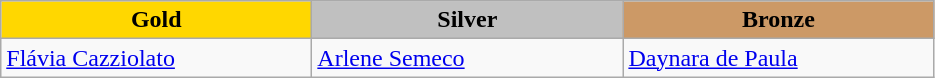<table class="wikitable" style="text-align:left">
<tr align="center">
<td width=200 bgcolor=gold><strong>Gold</strong></td>
<td width=200 bgcolor=silver><strong>Silver</strong></td>
<td width=200 bgcolor=CC9966><strong>Bronze</strong></td>
</tr>
<tr>
<td><a href='#'>Flávia Cazziolato</a><br><em></em></td>
<td><a href='#'>Arlene Semeco</a><br><em></em></td>
<td><a href='#'>Daynara de Paula</a><br><em></em></td>
</tr>
</table>
